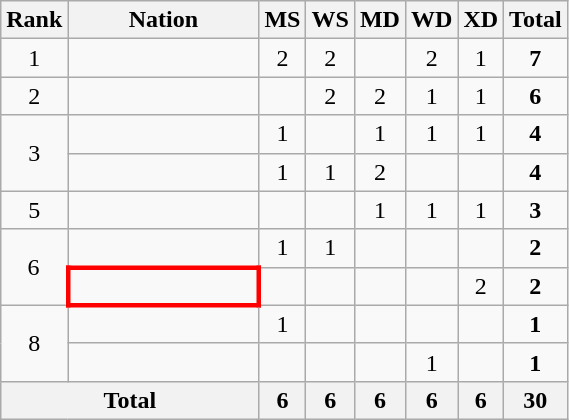<table class="wikitable" style="text-align:center">
<tr>
<th width="20">Rank</th>
<th width="120">Nation</th>
<th width="20">MS</th>
<th width="20">WS</th>
<th width="20">MD</th>
<th width="20">WD</th>
<th width="20">XD</th>
<th>Total</th>
</tr>
<tr align="center">
<td>1</td>
<td align="left"></td>
<td>2</td>
<td>2</td>
<td></td>
<td>2</td>
<td>1</td>
<td><strong>7</strong></td>
</tr>
<tr align="center">
<td>2</td>
<td align="left"></td>
<td></td>
<td>2</td>
<td>2</td>
<td>1</td>
<td>1</td>
<td><strong>6</strong></td>
</tr>
<tr align="center">
<td rowspan="2">3</td>
<td align="left"></td>
<td>1</td>
<td></td>
<td>1</td>
<td>1</td>
<td>1</td>
<td><strong>4</strong></td>
</tr>
<tr align="center">
<td align="left"></td>
<td>1</td>
<td>1</td>
<td>2</td>
<td></td>
<td></td>
<td><strong>4</strong></td>
</tr>
<tr align="center">
<td>5</td>
<td align="left"></td>
<td></td>
<td></td>
<td>1</td>
<td>1</td>
<td>1</td>
<td><strong>3</strong></td>
</tr>
<tr align="center">
<td rowspan="2">6</td>
<td align="left"></td>
<td>1</td>
<td>1</td>
<td></td>
<td></td>
<td></td>
<td><strong>2</strong></td>
</tr>
<tr align="center">
<td align="left" style="border: 3px solid red"><strong></strong></td>
<td></td>
<td></td>
<td></td>
<td></td>
<td>2</td>
<td><strong>2</strong></td>
</tr>
<tr align="center">
<td rowspan="2">8</td>
<td align="left"></td>
<td>1</td>
<td></td>
<td></td>
<td></td>
<td></td>
<td><strong>1</strong></td>
</tr>
<tr align="center">
<td align="left"></td>
<td></td>
<td></td>
<td></td>
<td>1</td>
<td></td>
<td><strong>1</strong></td>
</tr>
<tr>
<th colspan="2">Total</th>
<th>6</th>
<th>6</th>
<th>6</th>
<th>6</th>
<th>6</th>
<th>30</th>
</tr>
</table>
